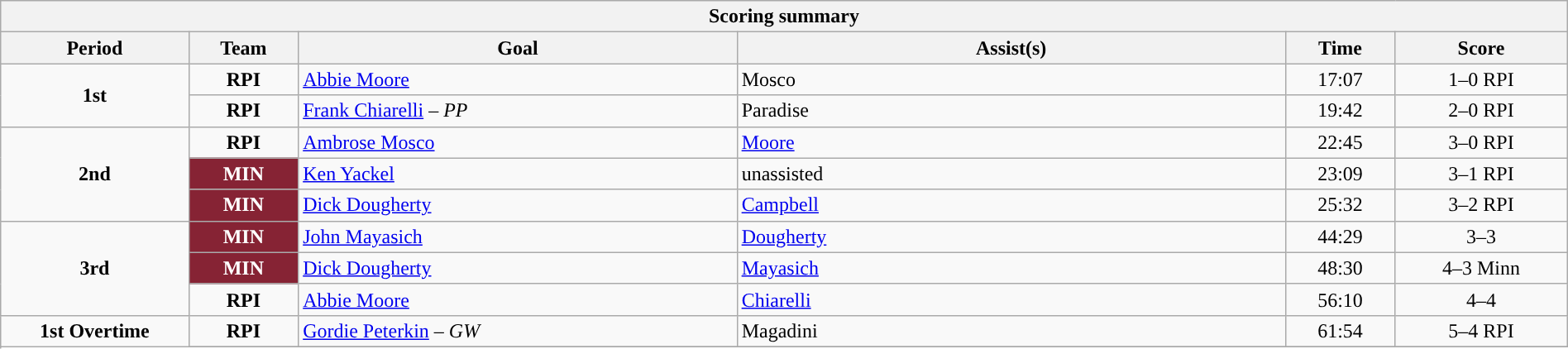<table style="width:100%;" class="wikitable">
<tr>
<th colspan=6>Scoring summary</th>
</tr>
<tr>
<th style="width:12%;">Period</th>
<th style="width:7%;">Team</th>
<th style="width:28%;">Goal</th>
<th style="width:35%;">Assist(s)</th>
<th style="width:7%;">Time</th>
<th style="width:11%;">Score</th>
</tr>
<tr>
<td style="text-align:center;" rowspan="2"><strong>1st</strong></td>
<td align=center><strong>RPI</strong></td>
<td><a href='#'>Abbie Moore</a></td>
<td>Mosco</td>
<td align=center>17:07</td>
<td align=center>1–0 RPI</td>
</tr>
<tr>
<td align=center><strong>RPI</strong></td>
<td><a href='#'>Frank Chiarelli</a> – <em>PP</em></td>
<td>Paradise</td>
<td align=center>19:42</td>
<td align=center>2–0 RPI</td>
</tr>
<tr>
<td style="text-align:center;" rowspan="3"><strong>2nd</strong></td>
<td align=center><strong>RPI</strong></td>
<td><a href='#'>Ambrose Mosco</a></td>
<td><a href='#'>Moore</a></td>
<td align=center>22:45</td>
<td align=center>3–0 RPI</td>
</tr>
<tr>
<td align=center style="color:white; background:#862334; "><strong>MIN</strong></td>
<td><a href='#'>Ken Yackel</a></td>
<td>unassisted</td>
<td align=center>23:09</td>
<td align=center>3–1 RPI</td>
</tr>
<tr>
<td align=center style="color:white; background:#862334; "><strong>MIN</strong></td>
<td><a href='#'>Dick Dougherty</a></td>
<td><a href='#'>Campbell</a></td>
<td align=center>25:32</td>
<td align=center>3–2 RPI</td>
</tr>
<tr>
<td style="text-align:center;" rowspan="3"><strong>3rd</strong></td>
<td align=center style="color:white; background:#862334; "><strong>MIN</strong></td>
<td><a href='#'>John Mayasich</a></td>
<td><a href='#'>Dougherty</a></td>
<td align=center>44:29</td>
<td align=center>3–3</td>
</tr>
<tr>
<td align=center style="color:white; background:#862334; "><strong>MIN</strong></td>
<td><a href='#'>Dick Dougherty</a></td>
<td><a href='#'>Mayasich</a></td>
<td align=center>48:30</td>
<td align=center>4–3 Minn</td>
</tr>
<tr>
<td align=center><strong>RPI</strong></td>
<td><a href='#'>Abbie Moore</a></td>
<td><a href='#'>Chiarelli</a></td>
<td align=center>56:10</td>
<td align=center>4–4</td>
</tr>
<tr>
<td style="text-align:center;" rowspan="3"><strong>1st Overtime</strong></td>
<td align=center><strong>RPI</strong></td>
<td><a href='#'>Gordie Peterkin</a> – <em>GW</em></td>
<td>Magadini</td>
<td align=center>61:54</td>
<td align=center>5–4 RPI</td>
</tr>
<tr>
</tr>
</table>
